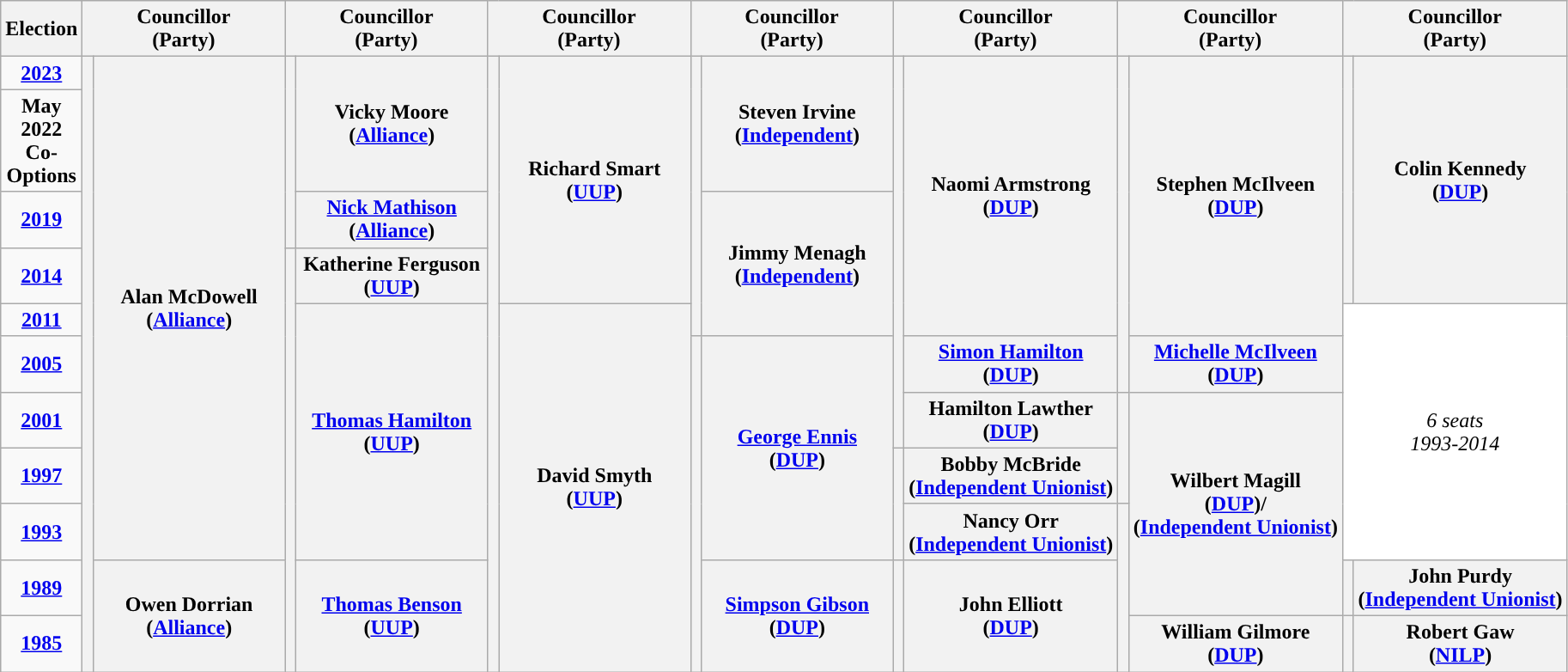<table class="wikitable" style="text-align:center">
<tr>
<th scope="col" width="50">Election</th>
<th scope="col" width="150" colspan = "2">Councillor<br> (Party)</th>
<th scope="col" width="150" colspan = "2">Councillor<br> (Party)</th>
<th scope="col" width="150" colspan = "2">Councillor<br> (Party)</th>
<th scope="col" width="150" colspan = "2">Councillor<br> (Party)</th>
<th scope="col" width="150" colspan = "2">Councillor<br> (Party)</th>
<th scope="col" width="150" colspan = "2">Councillor<br> (Party)</th>
<th scope="col" width="150" colspan = "2">Councillor<br> (Party)</th>
</tr>
<tr>
<td><strong><a href='#'>2023</a></strong></td>
<th rowspan="11" width="1" style="background-color: "></th>
<th rowspan = "9">Alan McDowell <br> (<a href='#'>Alliance</a>)</th>
<th rowspan="3" width="1" style="background-color: "></th>
<th rowspan = "2">Vicky Moore <br> (<a href='#'>Alliance</a>)</th>
<th rowspan="11" width="1" style="background-color: "></th>
<th rowspan = "4">Richard Smart <br> (<a href='#'>UUP</a>)</th>
<th rowspan="5" width="1" style="background-color: "></th>
<th rowspan = "2">Steven Irvine <br> (<a href='#'>Independent</a>)</th>
<th rowspan="7" width="1" style="background-color: "></th>
<th rowspan = "5">Naomi Armstrong <br> (<a href='#'>DUP</a>)</th>
<th rowspan="6" width="1" style="background-color: "></th>
<th rowspan = "5">Stephen McIlveen <br> (<a href='#'>DUP</a>)</th>
<th rowspan="4" width="1" style="background-color: "></th>
<th rowspan = "4">Colin Kennedy <br> (<a href='#'>DUP</a>)</th>
</tr>
<tr>
<td><strong>May 2022 Co-Options</strong></td>
</tr>
<tr>
<td><strong><a href='#'>2019</a></strong></td>
<th rowspan = "1"><a href='#'>Nick Mathison</a> <br> (<a href='#'>Alliance</a>)</th>
<th rowspan = "3">Jimmy Menagh <br> (<a href='#'>Independent</a>)</th>
</tr>
<tr>
<td><strong><a href='#'>2014</a></strong></td>
<th rowspan="8" width="1" style="background-color: "></th>
<th rowspan = "1">Katherine Ferguson <br> (<a href='#'>UUP</a>)</th>
</tr>
<tr>
<td><strong><a href='#'>2011</a></strong></td>
<th rowspan = "5"><a href='#'>Thomas Hamilton</a> <br> (<a href='#'>UUP</a>)</th>
<th rowspan = "7">David Smyth <br> (<a href='#'>UUP</a>)</th>
<td colspan="2" rowspan="5" style="background-color:#FFFFFF"><em>6 seats<br>1993-2014</em></td>
</tr>
<tr>
<td><strong><a href='#'>2005</a></strong></td>
<th rowspan="6" width="1" style="background-color: "></th>
<th rowspan = "4"><a href='#'>George Ennis</a> <br> (<a href='#'>DUP</a>)</th>
<th rowspan = "1"><a href='#'>Simon Hamilton</a> <br> (<a href='#'>DUP</a>)</th>
<th rowspan = "1"><a href='#'>Michelle McIlveen</a> <br> (<a href='#'>DUP</a>)</th>
</tr>
<tr>
<td><strong><a href='#'>2001</a></strong></td>
<th rowspan = "1">Hamilton Lawther <br> (<a href='#'>DUP</a>)</th>
<th rowspan="2" width="1" style="background-color: "></th>
<th rowspan = "4">Wilbert Magill <br> (<a href='#'>DUP</a>)/ <br> (<a href='#'>Independent Unionist</a>)</th>
</tr>
<tr>
<td><strong><a href='#'>1997</a></strong></td>
<th rowspan="2" width="1" style="background-color: "></th>
<th rowspan = "1">Bobby McBride <br> (<a href='#'>Independent Unionist</a>)</th>
</tr>
<tr>
<td><strong><a href='#'>1993</a></strong></td>
<th rowspan = "1">Nancy Orr <br> (<a href='#'>Independent Unionist</a>)</th>
<th rowspan="3" width="1" style="background-color: "></th>
</tr>
<tr>
<td><strong><a href='#'>1989</a></strong></td>
<th rowspan = "2">Owen Dorrian <br> (<a href='#'>Alliance</a>)</th>
<th rowspan = "2"><a href='#'>Thomas Benson</a> <br> (<a href='#'>UUP</a>)</th>
<th rowspan = "2"><a href='#'>Simpson Gibson</a> <br> (<a href='#'>DUP</a>)</th>
<th rowspan="2" width="1" style="background-color: "></th>
<th rowspan = "2">John Elliott <br> (<a href='#'>DUP</a>)</th>
<th rowspan="1" width="1" style="background-color: "></th>
<th rowspan = "1">John Purdy <br> (<a href='#'>Independent Unionist</a>)</th>
</tr>
<tr>
<td><strong><a href='#'>1985</a></strong></td>
<th rowspan = "1">William Gilmore <br> (<a href='#'>DUP</a>)</th>
<th rowspan="1" width="1" style="background-color: "></th>
<th rowspan = "1">Robert Gaw <br> (<a href='#'>NILP</a>)</th>
</tr>
</table>
